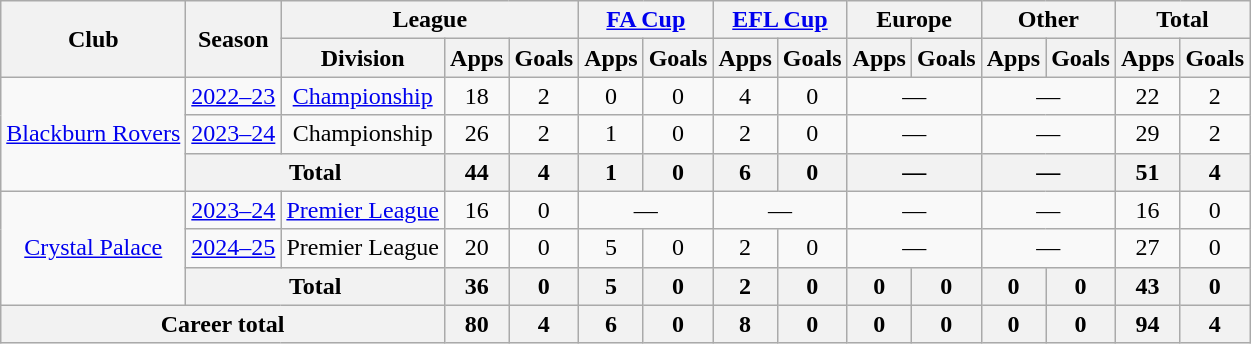<table class="wikitable" style="text-align:center">
<tr>
<th rowspan="2">Club</th>
<th rowspan="2">Season</th>
<th colspan="3">League</th>
<th colspan="2"><a href='#'>FA Cup</a></th>
<th colspan="2"><a href='#'>EFL Cup</a></th>
<th colspan="2">Europe</th>
<th colspan="2">Other</th>
<th colspan="2">Total</th>
</tr>
<tr>
<th>Division</th>
<th>Apps</th>
<th>Goals</th>
<th>Apps</th>
<th>Goals</th>
<th>Apps</th>
<th>Goals</th>
<th>Apps</th>
<th>Goals</th>
<th>Apps</th>
<th>Goals</th>
<th>Apps</th>
<th>Goals</th>
</tr>
<tr>
<td rowspan="3"><a href='#'>Blackburn Rovers</a></td>
<td><a href='#'>2022–23</a></td>
<td><a href='#'>Championship</a></td>
<td>18</td>
<td>2</td>
<td>0</td>
<td>0</td>
<td>4</td>
<td>0</td>
<td colspan="2">—</td>
<td colspan="2">—</td>
<td>22</td>
<td>2</td>
</tr>
<tr>
<td><a href='#'>2023–24</a></td>
<td>Championship</td>
<td>26</td>
<td>2</td>
<td>1</td>
<td>0</td>
<td>2</td>
<td>0</td>
<td colspan="2">—</td>
<td colspan="2">—</td>
<td>29</td>
<td>2</td>
</tr>
<tr>
<th colspan="2">Total</th>
<th>44</th>
<th>4</th>
<th>1</th>
<th>0</th>
<th>6</th>
<th>0</th>
<th colspan="2">—</th>
<th colspan="2">—</th>
<th>51</th>
<th>4</th>
</tr>
<tr>
<td rowspan="3"><a href='#'>Crystal Palace</a></td>
<td><a href='#'>2023–24</a></td>
<td><a href='#'>Premier League</a></td>
<td>16</td>
<td>0</td>
<td colspan="2">—</td>
<td colspan="2">—</td>
<td colspan="2">—</td>
<td colspan="2">—</td>
<td>16</td>
<td>0</td>
</tr>
<tr>
<td><a href='#'>2024–25</a></td>
<td>Premier League</td>
<td>20</td>
<td>0</td>
<td>5</td>
<td>0</td>
<td>2</td>
<td>0</td>
<td colspan="2">—</td>
<td colspan="2">—</td>
<td>27</td>
<td>0</td>
</tr>
<tr>
<th colspan="2">Total</th>
<th>36</th>
<th>0</th>
<th>5</th>
<th>0</th>
<th>2</th>
<th>0</th>
<th>0</th>
<th>0</th>
<th>0</th>
<th>0</th>
<th>43</th>
<th>0</th>
</tr>
<tr>
<th colspan="3">Career total</th>
<th>80</th>
<th>4</th>
<th>6</th>
<th>0</th>
<th>8</th>
<th>0</th>
<th>0</th>
<th>0</th>
<th>0</th>
<th>0</th>
<th>94</th>
<th>4</th>
</tr>
</table>
